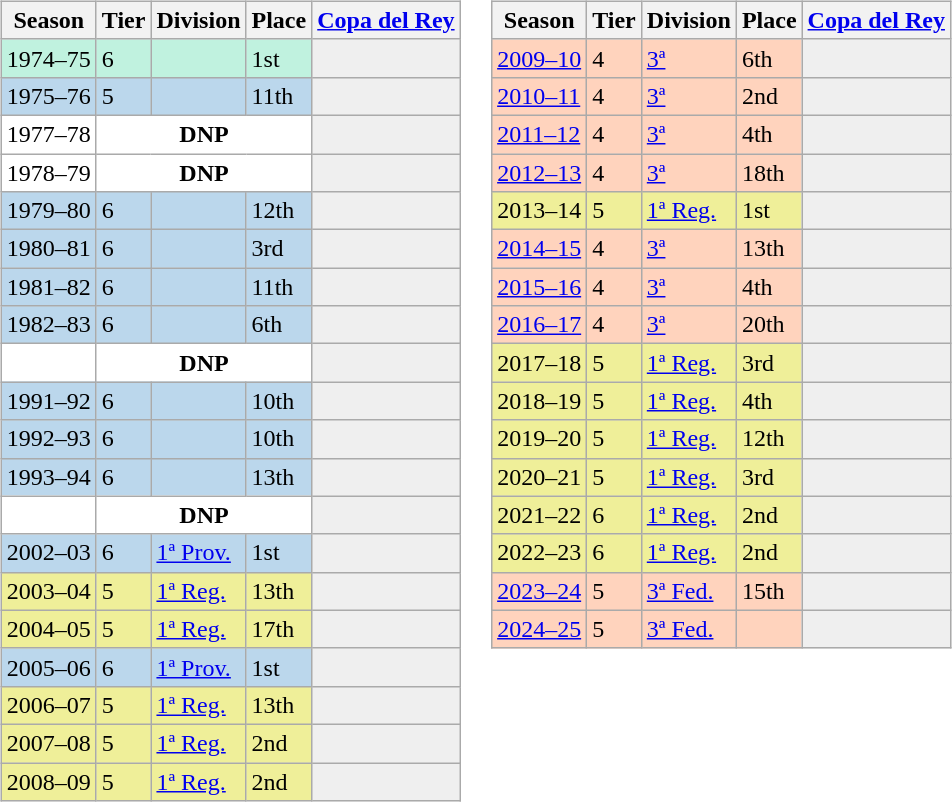<table>
<tr>
<td valign=top width=0%><br><table class="wikitable">
<tr style="background:#f0f6fa;">
<th>Season</th>
<th>Tier</th>
<th>Division</th>
<th>Place</th>
<th><a href='#'>Copa del Rey</a></th>
</tr>
<tr>
<td style="background:#C0F2DF;">1974–75</td>
<td style="background:#C0F2DF;">6</td>
<td style="background:#C0F2DF;"></td>
<td style="background:#C0F2DF;">1st</td>
<th style="background:#efefef;"></th>
</tr>
<tr>
<td style="background:#BBD7EC;">1975–76</td>
<td style="background:#BBD7EC;">5</td>
<td style="background:#BBD7EC;"></td>
<td style="background:#BBD7EC;">11th</td>
<th style="background:#efefef;"></th>
</tr>
<tr>
<td style="background:#FFFFFF;">1977–78</td>
<th style="background:#FFFFFF;" colspan="3">DNP</th>
<th style="background:#efefef;"></th>
</tr>
<tr>
<td style="background:#FFFFFF;">1978–79</td>
<th style="background:#FFFFFF;" colspan="3">DNP</th>
<th style="background:#efefef;"></th>
</tr>
<tr>
<td style="background:#BBD7EC;">1979–80</td>
<td style="background:#BBD7EC;">6</td>
<td style="background:#BBD7EC;"></td>
<td style="background:#BBD7EC;">12th</td>
<th style="background:#efefef;"></th>
</tr>
<tr>
<td style="background:#BBD7EC;">1980–81</td>
<td style="background:#BBD7EC;">6</td>
<td style="background:#BBD7EC;"></td>
<td style="background:#BBD7EC;">3rd</td>
<th style="background:#efefef;"></th>
</tr>
<tr>
<td style="background:#BBD7EC;">1981–82</td>
<td style="background:#BBD7EC;">6</td>
<td style="background:#BBD7EC;"></td>
<td style="background:#BBD7EC;">11th</td>
<th style="background:#efefef;"></th>
</tr>
<tr>
<td style="background:#BBD7EC;">1982–83</td>
<td style="background:#BBD7EC;">6</td>
<td style="background:#BBD7EC;"></td>
<td style="background:#BBD7EC;">6th</td>
<th style="background:#efefef;"></th>
</tr>
<tr>
<td style="background:#FFFFFF;"></td>
<th style="background:#FFFFFF;" colspan="3">DNP</th>
<th style="background:#efefef;"></th>
</tr>
<tr>
<td style="background:#BBD7EC;">1991–92</td>
<td style="background:#BBD7EC;">6</td>
<td style="background:#BBD7EC;"></td>
<td style="background:#BBD7EC;">10th</td>
<th style="background:#efefef;"></th>
</tr>
<tr>
<td style="background:#BBD7EC;">1992–93</td>
<td style="background:#BBD7EC;">6</td>
<td style="background:#BBD7EC;"></td>
<td style="background:#BBD7EC;">10th</td>
<th style="background:#efefef;"></th>
</tr>
<tr>
<td style="background:#BBD7EC;">1993–94</td>
<td style="background:#BBD7EC;">6</td>
<td style="background:#BBD7EC;"></td>
<td style="background:#BBD7EC;">13th</td>
<th style="background:#efefef;"></th>
</tr>
<tr>
<td style="background:#FFFFFF;"></td>
<th style="background:#FFFFFF;" colspan="3">DNP</th>
<th style="background:#efefef;"></th>
</tr>
<tr>
<td style="background:#BBD7EC;">2002–03</td>
<td style="background:#BBD7EC;">6</td>
<td style="background:#BBD7EC;"><a href='#'>1ª Prov.</a></td>
<td style="background:#BBD7EC;">1st</td>
<th style="background:#efefef;"></th>
</tr>
<tr>
<td style="background:#EFEF99;">2003–04</td>
<td style="background:#EFEF99;">5</td>
<td style="background:#EFEF99;"><a href='#'>1ª Reg.</a></td>
<td style="background:#EFEF99;">13th</td>
<th style="background:#efefef;"></th>
</tr>
<tr>
<td style="background:#EFEF99;">2004–05</td>
<td style="background:#EFEF99;">5</td>
<td style="background:#EFEF99;"><a href='#'>1ª Reg.</a></td>
<td style="background:#EFEF99;">17th</td>
<th style="background:#efefef;"></th>
</tr>
<tr>
<td style="background:#BBD7EC;">2005–06</td>
<td style="background:#BBD7EC;">6</td>
<td style="background:#BBD7EC;"><a href='#'>1ª Prov.</a></td>
<td style="background:#BBD7EC;">1st</td>
<th style="background:#efefef;"></th>
</tr>
<tr>
<td style="background:#EFEF99;">2006–07</td>
<td style="background:#EFEF99;">5</td>
<td style="background:#EFEF99;"><a href='#'>1ª Reg.</a></td>
<td style="background:#EFEF99;">13th</td>
<th style="background:#efefef;"></th>
</tr>
<tr>
<td style="background:#EFEF99;">2007–08</td>
<td style="background:#EFEF99;">5</td>
<td style="background:#EFEF99;"><a href='#'>1ª Reg.</a></td>
<td style="background:#EFEF99;">2nd</td>
<th style="background:#efefef;"></th>
</tr>
<tr>
<td style="background:#EFEF99;">2008–09</td>
<td style="background:#EFEF99;">5</td>
<td style="background:#EFEF99;"><a href='#'>1ª Reg.</a></td>
<td style="background:#EFEF99;">2nd</td>
<th style="background:#efefef;"></th>
</tr>
</table>
</td>
<td valign=top width=0%><br><table class="wikitable">
<tr style="background:#f0f6fa;">
<th>Season</th>
<th>Tier</th>
<th>Division</th>
<th>Place</th>
<th><a href='#'>Copa del Rey</a></th>
</tr>
<tr>
<td style="background:#FFD3BD;"><a href='#'>2009–10</a></td>
<td style="background:#FFD3BD;">4</td>
<td style="background:#FFD3BD;"><a href='#'>3ª</a></td>
<td style="background:#FFD3BD;">6th</td>
<td style="background:#efefef;"></td>
</tr>
<tr>
<td style="background:#FFD3BD;"><a href='#'>2010–11</a></td>
<td style="background:#FFD3BD;">4</td>
<td style="background:#FFD3BD;"><a href='#'>3ª</a></td>
<td style="background:#FFD3BD;">2nd</td>
<td style="background:#efefef;"></td>
</tr>
<tr>
<td style="background:#FFD3BD;"><a href='#'>2011–12</a></td>
<td style="background:#FFD3BD;">4</td>
<td style="background:#FFD3BD;"><a href='#'>3ª</a></td>
<td style="background:#FFD3BD;">4th</td>
<td style="background:#efefef;"></td>
</tr>
<tr>
<td style="background:#FFD3BD;"><a href='#'>2012–13</a></td>
<td style="background:#FFD3BD;">4</td>
<td style="background:#FFD3BD;"><a href='#'>3ª</a></td>
<td style="background:#FFD3BD;">18th</td>
<td style="background:#efefef;"></td>
</tr>
<tr>
<td style="background:#EFEF99;">2013–14</td>
<td style="background:#EFEF99;">5</td>
<td style="background:#EFEF99;"><a href='#'>1ª Reg.</a></td>
<td style="background:#EFEF99;">1st</td>
<th style="background:#efefef;"></th>
</tr>
<tr>
<td style="background:#FFD3BD;"><a href='#'>2014–15</a></td>
<td style="background:#FFD3BD;">4</td>
<td style="background:#FFD3BD;"><a href='#'>3ª</a></td>
<td style="background:#FFD3BD;">13th</td>
<td style="background:#efefef;"></td>
</tr>
<tr>
<td style="background:#FFD3BD;"><a href='#'>2015–16</a></td>
<td style="background:#FFD3BD;">4</td>
<td style="background:#FFD3BD;"><a href='#'>3ª</a></td>
<td style="background:#FFD3BD;">4th</td>
<td style="background:#efefef;"></td>
</tr>
<tr>
<td style="background:#FFD3BD;"><a href='#'>2016–17</a></td>
<td style="background:#FFD3BD;">4</td>
<td style="background:#FFD3BD;"><a href='#'>3ª</a></td>
<td style="background:#FFD3BD;">20th</td>
<td style="background:#efefef;"></td>
</tr>
<tr>
<td style="background:#EFEF99;">2017–18</td>
<td style="background:#EFEF99;">5</td>
<td style="background:#EFEF99;"><a href='#'>1ª Reg.</a></td>
<td style="background:#EFEF99;">3rd</td>
<th style="background:#efefef;"></th>
</tr>
<tr>
<td style="background:#EFEF99;">2018–19</td>
<td style="background:#EFEF99;">5</td>
<td style="background:#EFEF99;"><a href='#'>1ª Reg.</a></td>
<td style="background:#EFEF99;">4th</td>
<th style="background:#efefef;"></th>
</tr>
<tr>
<td style="background:#EFEF99;">2019–20</td>
<td style="background:#EFEF99;">5</td>
<td style="background:#EFEF99;"><a href='#'>1ª Reg.</a></td>
<td style="background:#EFEF99;">12th</td>
<th style="background:#efefef;"></th>
</tr>
<tr>
<td style="background:#EFEF99;">2020–21</td>
<td style="background:#EFEF99;">5</td>
<td style="background:#EFEF99;"><a href='#'>1ª Reg.</a></td>
<td style="background:#EFEF99;">3rd</td>
<th style="background:#efefef;"></th>
</tr>
<tr>
<td style="background:#EFEF99;">2021–22</td>
<td style="background:#EFEF99;">6</td>
<td style="background:#EFEF99;"><a href='#'>1ª Reg.</a></td>
<td style="background:#EFEF99;">2nd</td>
<th style="background:#efefef;"></th>
</tr>
<tr>
<td style="background:#EFEF99;">2022–23</td>
<td style="background:#EFEF99;">6</td>
<td style="background:#EFEF99;"><a href='#'>1ª Reg.</a></td>
<td style="background:#EFEF99;">2nd</td>
<th style="background:#efefef;"></th>
</tr>
<tr>
<td style="background:#FFD3BD;"><a href='#'>2023–24</a></td>
<td style="background:#FFD3BD;">5</td>
<td style="background:#FFD3BD;"><a href='#'>3ª Fed.</a></td>
<td style="background:#FFD3BD;">15th</td>
<td style="background:#efefef;"></td>
</tr>
<tr>
<td style="background:#FFD3BD;"><a href='#'>2024–25</a></td>
<td style="background:#FFD3BD;">5</td>
<td style="background:#FFD3BD;"><a href='#'>3ª Fed.</a></td>
<td style="background:#FFD3BD;"></td>
<td style="background:#efefef;"></td>
</tr>
</table>
</td>
</tr>
</table>
